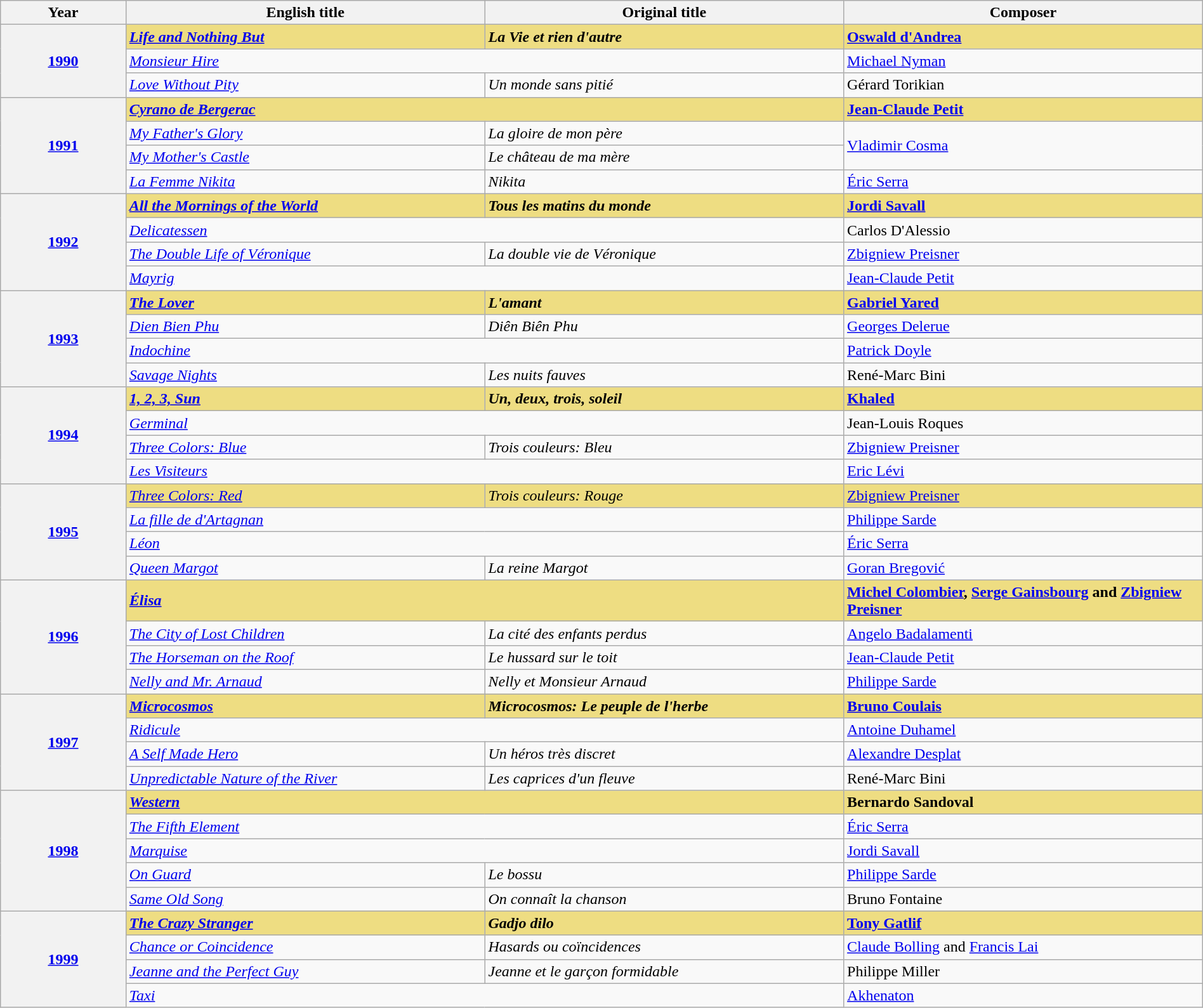<table class="wikitable" style="width:100%;" cellpadding="5">
<tr>
<th style="width:100px;">Year</th>
<th style="width:300px;">English title</th>
<th style="width:300px;">Original title</th>
<th style="width:300px;">Composer</th>
</tr>
<tr>
<th rowspan="3" style="text-align:center;"><a href='#'>1990</a></th>
<td style="background:#eedd82;"><em><a href='#'><strong>Life and Nothing But</strong></a></em></td>
<td style="background:#eedd82;"><strong><em>La Vie et rien d'autre</em></strong></td>
<td style="background:#eedd82;"><a href='#'><strong>Oswald d'Andrea</strong></a></td>
</tr>
<tr>
<td colspan="2"><em><a href='#'>Monsieur Hire</a></em></td>
<td><a href='#'>Michael Nyman</a></td>
</tr>
<tr>
<td><em><a href='#'>Love Without Pity</a></em></td>
<td><em>Un monde sans pitié</em></td>
<td>Gérard Torikian</td>
</tr>
<tr>
<th rowspan="4" style="text-align:center;"><a href='#'>1991</a></th>
<td colspan="2" style="background:#eedd82;"><em><a href='#'><strong>Cyrano de Bergerac</strong></a></em></td>
<td style="background:#eedd82;"><a href='#'><strong>Jean-Claude Petit</strong></a></td>
</tr>
<tr>
<td><em><a href='#'>My Father's Glory</a></em></td>
<td><em>La gloire de mon père</em></td>
<td rowspan="2"><a href='#'>Vladimir Cosma</a></td>
</tr>
<tr>
<td><em><a href='#'>My Mother's Castle</a></em></td>
<td><em>Le château de ma mère</em></td>
</tr>
<tr>
<td><em><a href='#'>La Femme Nikita</a></em></td>
<td><em>Nikita</em></td>
<td><a href='#'>Éric Serra</a></td>
</tr>
<tr>
<th rowspan="4" style="text-align:center;"><a href='#'>1992</a></th>
<td style="background:#eedd82;"><em><a href='#'><strong>All the Mornings of the World</strong></a></em></td>
<td style="background:#eedd82;"><strong><em>Tous les matins du monde</em></strong></td>
<td style="background:#eedd82;"><a href='#'><strong>Jordi Savall</strong></a></td>
</tr>
<tr>
<td colspan="2"><em><a href='#'>Delicatessen</a></em></td>
<td>Carlos D'Alessio</td>
</tr>
<tr>
<td><em><a href='#'>The Double Life of Véronique</a></em></td>
<td><em>La double vie de Véronique</em></td>
<td><a href='#'>Zbigniew Preisner</a></td>
</tr>
<tr>
<td colspan="2"><em><a href='#'>Mayrig</a></em></td>
<td><a href='#'>Jean-Claude Petit</a></td>
</tr>
<tr>
<th rowspan="4" style="text-align:center;"><a href='#'>1993</a></th>
<td style="background:#eedd82;"><em><a href='#'><strong>The Lover</strong></a></em></td>
<td style="background:#eedd82;"><strong><em>L'amant</em></strong></td>
<td style="background:#eedd82;"><a href='#'><strong>Gabriel Yared</strong></a></td>
</tr>
<tr>
<td><em><a href='#'>Dien Bien Phu</a></em></td>
<td><em>Diên Biên Phu</em></td>
<td><a href='#'>Georges Delerue</a></td>
</tr>
<tr>
<td colspan="2"><em><a href='#'>Indochine</a></em></td>
<td><a href='#'>Patrick Doyle</a></td>
</tr>
<tr>
<td><em><a href='#'>Savage Nights</a></em></td>
<td><em>Les nuits fauves</em></td>
<td>René-Marc Bini</td>
</tr>
<tr>
<th rowspan="4" style="text-align:center;"><a href='#'>1994</a></th>
<td style="background:#eedd82;"><em><a href='#'><strong>1, 2, 3, Sun</strong></a></em></td>
<td style="background:#eedd82;"><strong><em>Un, deux, trois, soleil</em></strong></td>
<td style="background:#eedd82;"><a href='#'><strong>Khaled</strong></a></td>
</tr>
<tr>
<td colspan="2"><em><a href='#'>Germinal</a></em></td>
<td>Jean-Louis Roques</td>
</tr>
<tr>
<td><em><a href='#'>Three Colors: Blue</a></em></td>
<td><em>Trois couleurs: Bleu</em></td>
<td><a href='#'>Zbigniew Preisner</a></td>
</tr>
<tr>
<td colspan="2"><em><a href='#'>Les Visiteurs</a></em></td>
<td><a href='#'>Eric Lévi</a></td>
</tr>
<tr>
<th rowspan="4" style="text-align:center;"><a href='#'>1995</a></th>
<td style="background:#eedd82;"><em><a href='#'>Three Colors: Red</a></em></td>
<td style="background:#eedd82;"><em>Trois couleurs: Rouge</em></td>
<td style="background:#eedd82;"><a href='#'>Zbigniew Preisner</a></td>
</tr>
<tr>
<td colspan="2"><em><a href='#'>La fille de d'Artagnan</a></em></td>
<td><a href='#'>Philippe Sarde</a></td>
</tr>
<tr>
<td colspan="2"><em><a href='#'>Léon</a></em></td>
<td><a href='#'>Éric Serra</a></td>
</tr>
<tr>
<td><em><a href='#'>Queen Margot</a></em></td>
<td><em>La reine Margot</em></td>
<td><a href='#'>Goran Bregović</a></td>
</tr>
<tr>
<th rowspan="4" style="text-align:center;"><a href='#'>1996</a></th>
<td colspan="2" style="background:#eedd82;"><em><a href='#'><strong>Élisa</strong></a></em></td>
<td style="background:#eedd82;"><strong><a href='#'>Michel Colombier</a>, <a href='#'>Serge Gainsbourg</a> and <a href='#'>Zbigniew Preisner</a></strong></td>
</tr>
<tr>
<td><em><a href='#'>The City of Lost Children</a></em></td>
<td><em>La cité des enfants perdus</em></td>
<td><a href='#'>Angelo Badalamenti</a></td>
</tr>
<tr>
<td><em><a href='#'>The Horseman on the Roof</a></em></td>
<td><em>Le hussard sur le toit</em></td>
<td><a href='#'>Jean-Claude Petit</a></td>
</tr>
<tr>
<td><em><a href='#'>Nelly and Mr. Arnaud</a></em></td>
<td><em>Nelly et Monsieur Arnaud</em></td>
<td><a href='#'>Philippe Sarde</a></td>
</tr>
<tr>
<th rowspan="4" style="text-align:center;"><a href='#'>1997</a></th>
<td style="background:#eedd82;"><em><a href='#'><strong>Microcosmos</strong></a></em></td>
<td style="background:#eedd82;"><strong><em>Microcosmos: Le peuple de l'herbe</em></strong></td>
<td style="background:#eedd82;"><a href='#'><strong>Bruno Coulais</strong></a></td>
</tr>
<tr>
<td colspan="2"><em><a href='#'>Ridicule</a></em></td>
<td><a href='#'>Antoine Duhamel</a></td>
</tr>
<tr>
<td><em><a href='#'>A Self Made Hero</a></em></td>
<td><em>Un héros très discret</em></td>
<td><a href='#'>Alexandre Desplat</a></td>
</tr>
<tr>
<td><em><a href='#'>Unpredictable Nature of the River</a></em></td>
<td><em>Les caprices d'un fleuve</em></td>
<td>René-Marc Bini</td>
</tr>
<tr>
<th rowspan="5" style="text-align:center;"><a href='#'>1998</a></th>
<td colspan="2" style="background:#eedd82;"><em><a href='#'><strong>Western</strong></a></em></td>
<td style="background:#eedd82;"><strong>Bernardo Sandoval</strong></td>
</tr>
<tr>
<td colspan="2"><em><a href='#'>The Fifth Element</a></em></td>
<td><a href='#'>Éric Serra</a></td>
</tr>
<tr>
<td colspan="2"><em><a href='#'>Marquise</a></em></td>
<td><a href='#'>Jordi Savall</a></td>
</tr>
<tr>
<td><em><a href='#'>On Guard</a></em></td>
<td><em>Le bossu</em></td>
<td><a href='#'>Philippe Sarde</a></td>
</tr>
<tr>
<td><em><a href='#'>Same Old Song</a></em></td>
<td><em>On connaît la chanson</em></td>
<td>Bruno Fontaine</td>
</tr>
<tr>
<th rowspan="4" style="text-align:center;"><a href='#'>1999</a></th>
<td style="background:#eedd82;"><em><a href='#'><strong>The Crazy Stranger</strong></a></em></td>
<td style="background:#eedd82;"><strong><em>Gadjo dilo</em></strong></td>
<td style="background:#eedd82;"><a href='#'><strong>Tony Gatlif</strong></a></td>
</tr>
<tr>
<td><em><a href='#'>Chance or Coincidence</a></em></td>
<td><em>Hasards ou coïncidences</em></td>
<td><a href='#'>Claude Bolling</a> and <a href='#'>Francis Lai</a></td>
</tr>
<tr>
<td><em><a href='#'>Jeanne and the Perfect Guy</a></em></td>
<td><em>Jeanne et le garçon formidable</em></td>
<td>Philippe Miller</td>
</tr>
<tr>
<td colspan="2"><em><a href='#'>Taxi</a></em></td>
<td><a href='#'>Akhenaton</a></td>
</tr>
</table>
